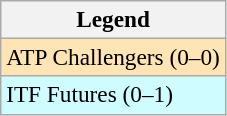<table class=wikitable style=font-size:97%>
<tr>
<th>Legend</th>
</tr>
<tr style="background:moccasin;">
<td>ATP Challengers (0–0)</td>
</tr>
<tr style="background:#cffcff;">
<td>ITF Futures (0–1)</td>
</tr>
</table>
